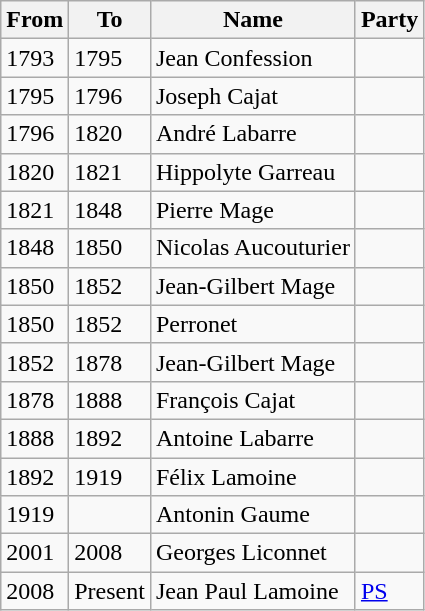<table class="wikitable">
<tr>
<th>From</th>
<th>To</th>
<th>Name</th>
<th>Party</th>
</tr>
<tr>
<td>1793</td>
<td>1795</td>
<td>Jean Confession</td>
<td></td>
</tr>
<tr>
<td>1795</td>
<td>1796</td>
<td>Joseph Cajat</td>
<td></td>
</tr>
<tr>
<td>1796</td>
<td>1820</td>
<td>André Labarre</td>
<td></td>
</tr>
<tr>
<td>1820</td>
<td>1821</td>
<td>Hippolyte Garreau</td>
<td></td>
</tr>
<tr>
<td>1821</td>
<td>1848</td>
<td>Pierre Mage</td>
<td></td>
</tr>
<tr>
<td>1848</td>
<td>1850</td>
<td>Nicolas Aucouturier</td>
<td></td>
</tr>
<tr>
<td>1850</td>
<td>1852</td>
<td>Jean-Gilbert Mage</td>
<td></td>
</tr>
<tr>
<td>1850</td>
<td>1852</td>
<td>Perronet</td>
<td></td>
</tr>
<tr>
<td>1852</td>
<td>1878</td>
<td>Jean-Gilbert Mage</td>
<td></td>
</tr>
<tr>
<td>1878</td>
<td>1888</td>
<td>François Cajat</td>
<td></td>
</tr>
<tr>
<td>1888</td>
<td>1892</td>
<td>Antoine Labarre</td>
<td></td>
</tr>
<tr>
<td>1892</td>
<td>1919</td>
<td>Félix Lamoine</td>
<td></td>
</tr>
<tr>
<td>1919</td>
<td></td>
<td>Antonin Gaume</td>
<td></td>
</tr>
<tr>
<td>2001</td>
<td>2008</td>
<td>Georges Liconnet</td>
<td></td>
</tr>
<tr>
<td>2008</td>
<td>Present</td>
<td>Jean Paul Lamoine</td>
<td><a href='#'>PS</a></td>
</tr>
</table>
